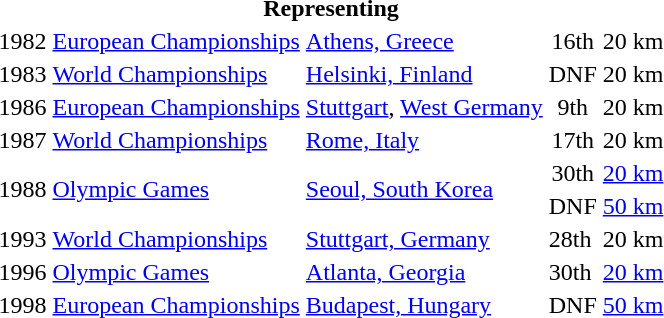<table>
<tr>
<th colspan="5">Representing </th>
</tr>
<tr>
<td>1982</td>
<td><a href='#'>European Championships</a></td>
<td><a href='#'>Athens, Greece</a></td>
<td align="center">16th</td>
<td>20 km</td>
</tr>
<tr>
<td>1983</td>
<td><a href='#'>World Championships</a></td>
<td><a href='#'>Helsinki, Finland</a></td>
<td align="center">DNF</td>
<td>20 km</td>
</tr>
<tr>
<td>1986</td>
<td><a href='#'>European Championships</a></td>
<td><a href='#'>Stuttgart</a>, <a href='#'>West Germany</a></td>
<td align="center">9th</td>
<td>20 km</td>
</tr>
<tr>
<td>1987</td>
<td><a href='#'>World Championships</a></td>
<td><a href='#'>Rome, Italy</a></td>
<td align="center">17th</td>
<td>20 km</td>
</tr>
<tr>
<td rowspan=2>1988</td>
<td rowspan=2><a href='#'>Olympic Games</a></td>
<td rowspan=2><a href='#'>Seoul, South Korea</a></td>
<td align="center">30th</td>
<td><a href='#'>20 km</a></td>
</tr>
<tr>
<td align="center">DNF</td>
<td><a href='#'>50 km</a></td>
</tr>
<tr>
<td>1993</td>
<td><a href='#'>World Championships</a></td>
<td><a href='#'>Stuttgart, Germany</a></td>
<td>28th</td>
<td>20 km</td>
</tr>
<tr>
<td>1996</td>
<td><a href='#'>Olympic Games</a></td>
<td><a href='#'>Atlanta, Georgia</a></td>
<td>30th</td>
<td><a href='#'>20 km</a></td>
</tr>
<tr>
<td>1998</td>
<td><a href='#'>European Championships</a></td>
<td><a href='#'>Budapest, Hungary</a></td>
<td>DNF</td>
<td><a href='#'>50 km</a></td>
</tr>
</table>
